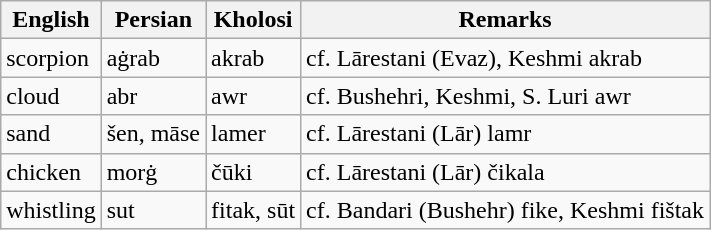<table class=wikitable>
<tr>
<th>English</th>
<th>Persian</th>
<th>Kholosi</th>
<th>Remarks</th>
</tr>
<tr>
<td>scorpion</td>
<td>aġrab</td>
<td>akrab</td>
<td>cf. Lārestani (Evaz), Keshmi akrab</td>
</tr>
<tr>
<td>cloud</td>
<td>abr</td>
<td>awr</td>
<td>cf. Bushehri, Keshmi, S. Luri awr</td>
</tr>
<tr>
<td>sand</td>
<td>šen, māse</td>
<td>lamer</td>
<td>cf. Lārestani (Lār) lamr</td>
</tr>
<tr>
<td>chicken</td>
<td>morġ</td>
<td>čūki</td>
<td>cf. Lārestani (Lār) čikala</td>
</tr>
<tr>
<td>whistling</td>
<td>sut</td>
<td>fitak, sūt</td>
<td>cf. Bandari (Bushehr) fike, Keshmi fištak</td>
</tr>
</table>
